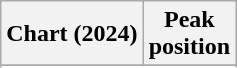<table class="wikitable sortable plainrowheaders" style="text-align:center">
<tr>
<th scope="col">Chart (2024)</th>
<th scope="col">Peak<br>position</th>
</tr>
<tr>
</tr>
<tr>
</tr>
<tr>
</tr>
</table>
